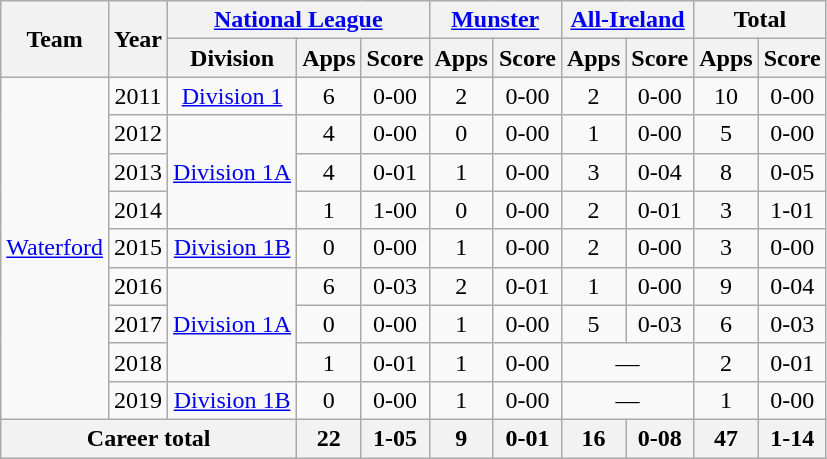<table class="wikitable" style="text-align:center">
<tr>
<th rowspan="2">Team</th>
<th rowspan="2">Year</th>
<th colspan="3"><a href='#'>National League</a></th>
<th colspan="2"><a href='#'>Munster</a></th>
<th colspan="2"><a href='#'>All-Ireland</a></th>
<th colspan="2">Total</th>
</tr>
<tr>
<th>Division</th>
<th>Apps</th>
<th>Score</th>
<th>Apps</th>
<th>Score</th>
<th>Apps</th>
<th>Score</th>
<th>Apps</th>
<th>Score</th>
</tr>
<tr>
<td rowspan="9"><a href='#'>Waterford</a></td>
<td>2011</td>
<td rowspan="1"><a href='#'>Division 1</a></td>
<td>6</td>
<td>0-00</td>
<td>2</td>
<td>0-00</td>
<td>2</td>
<td>0-00</td>
<td>10</td>
<td>0-00</td>
</tr>
<tr>
<td>2012</td>
<td rowspan="3"><a href='#'>Division 1A</a></td>
<td>4</td>
<td>0-00</td>
<td>0</td>
<td>0-00</td>
<td>1</td>
<td>0-00</td>
<td>5</td>
<td>0-00</td>
</tr>
<tr>
<td>2013</td>
<td>4</td>
<td>0-01</td>
<td>1</td>
<td>0-00</td>
<td>3</td>
<td>0-04</td>
<td>8</td>
<td>0-05</td>
</tr>
<tr>
<td>2014</td>
<td>1</td>
<td>1-00</td>
<td>0</td>
<td>0-00</td>
<td>2</td>
<td>0-01</td>
<td>3</td>
<td>1-01</td>
</tr>
<tr>
<td>2015</td>
<td rowspan="1"><a href='#'>Division 1B</a></td>
<td>0</td>
<td>0-00</td>
<td>1</td>
<td>0-00</td>
<td>2</td>
<td>0-00</td>
<td>3</td>
<td>0-00</td>
</tr>
<tr>
<td>2016</td>
<td rowspan="3"><a href='#'>Division 1A</a></td>
<td>6</td>
<td>0-03</td>
<td>2</td>
<td>0-01</td>
<td>1</td>
<td>0-00</td>
<td>9</td>
<td>0-04</td>
</tr>
<tr>
<td>2017</td>
<td>0</td>
<td>0-00</td>
<td>1</td>
<td>0-00</td>
<td>5</td>
<td>0-03</td>
<td>6</td>
<td>0-03</td>
</tr>
<tr>
<td>2018</td>
<td>1</td>
<td>0-01</td>
<td>1</td>
<td>0-00</td>
<td colspan=2>—</td>
<td>2</td>
<td>0-01</td>
</tr>
<tr>
<td>2019</td>
<td rowspan="1"><a href='#'>Division 1B</a></td>
<td>0</td>
<td>0-00</td>
<td>1</td>
<td>0-00</td>
<td colspan=2>—</td>
<td>1</td>
<td>0-00</td>
</tr>
<tr>
<th colspan="3">Career total</th>
<th>22</th>
<th>1-05</th>
<th>9</th>
<th>0-01</th>
<th>16</th>
<th>0-08</th>
<th>47</th>
<th>1-14</th>
</tr>
</table>
